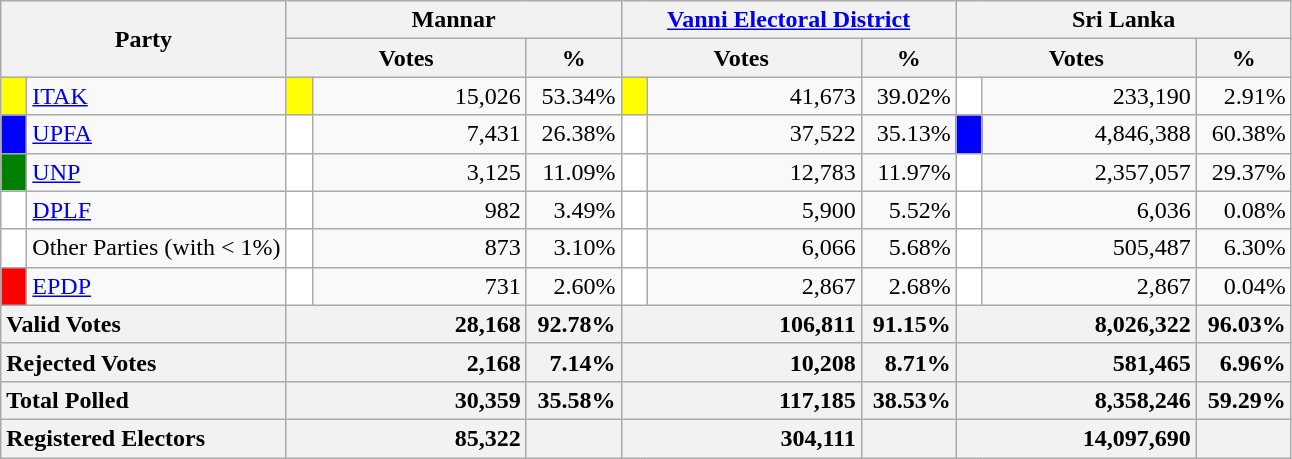<table class="wikitable">
<tr>
<th colspan="2" width="144px"rowspan="2">Party</th>
<th colspan="3" width="216px">Mannar</th>
<th colspan="3" width="216px"><a href='#'>Vanni Electoral District</a></th>
<th colspan="3" width="216px">Sri Lanka</th>
</tr>
<tr>
<th colspan="2" width="144px">Votes</th>
<th>%</th>
<th colspan="2" width="144px">Votes</th>
<th>%</th>
<th colspan="2" width="144px">Votes</th>
<th>%</th>
</tr>
<tr>
<td style="background-color:yellow;" width="10px"></td>
<td style="text-align:left;"><a href='#'>ITAK</a></td>
<td style="background-color:yellow;" width="10px"></td>
<td style="text-align:right;">15,026</td>
<td style="text-align:right;">53.34%</td>
<td style="background-color:yellow;" width="10px"></td>
<td style="text-align:right;">41,673</td>
<td style="text-align:right;">39.02%</td>
<td style="background-color:white;" width="10px"></td>
<td style="text-align:right;">233,190</td>
<td style="text-align:right;">2.91%</td>
</tr>
<tr>
<td style="background-color:blue;" width="10px"></td>
<td style="text-align:left;"><a href='#'>UPFA</a></td>
<td style="background-color:white;" width="10px"></td>
<td style="text-align:right;">7,431</td>
<td style="text-align:right;">26.38%</td>
<td style="background-color:white;" width="10px"></td>
<td style="text-align:right;">37,522</td>
<td style="text-align:right;">35.13%</td>
<td style="background-color:blue;" width="10px"></td>
<td style="text-align:right;">4,846,388</td>
<td style="text-align:right;">60.38%</td>
</tr>
<tr>
<td style="background-color:green;" width="10px"></td>
<td style="text-align:left;"><a href='#'>UNP</a></td>
<td style="background-color:white;" width="10px"></td>
<td style="text-align:right;">3,125</td>
<td style="text-align:right;">11.09%</td>
<td style="background-color:white;" width="10px"></td>
<td style="text-align:right;">12,783</td>
<td style="text-align:right;">11.97%</td>
<td style="background-color:white;" width="10px"></td>
<td style="text-align:right;">2,357,057</td>
<td style="text-align:right;">29.37%</td>
</tr>
<tr>
<td style="background-color:white;" width="10px"></td>
<td style="text-align:left;"><a href='#'>DPLF</a></td>
<td style="background-color:white;" width="10px"></td>
<td style="text-align:right;">982</td>
<td style="text-align:right;">3.49%</td>
<td style="background-color:white;" width="10px"></td>
<td style="text-align:right;">5,900</td>
<td style="text-align:right;">5.52%</td>
<td style="background-color:white;" width="10px"></td>
<td style="text-align:right;">6,036</td>
<td style="text-align:right;">0.08%</td>
</tr>
<tr>
<td style="background-color:white;" width="10px"></td>
<td style="text-align:left;">Other Parties (with < 1%)</td>
<td style="background-color:white;" width="10px"></td>
<td style="text-align:right;">873</td>
<td style="text-align:right;">3.10%</td>
<td style="background-color:white;" width="10px"></td>
<td style="text-align:right;">6,066</td>
<td style="text-align:right;">5.68%</td>
<td style="background-color:white;" width="10px"></td>
<td style="text-align:right;">505,487</td>
<td style="text-align:right;">6.30%</td>
</tr>
<tr>
<td style="background-color:red;" width="10px"></td>
<td style="text-align:left;"><a href='#'>EPDP</a></td>
<td style="background-color:white;" width="10px"></td>
<td style="text-align:right;">731</td>
<td style="text-align:right;">2.60%</td>
<td style="background-color:white;" width="10px"></td>
<td style="text-align:right;">2,867</td>
<td style="text-align:right;">2.68%</td>
<td style="background-color:white;" width="10px"></td>
<td style="text-align:right;">2,867</td>
<td style="text-align:right;">0.04%</td>
</tr>
<tr>
<th colspan="2" width="144px"style="text-align:left;">Valid Votes</th>
<th style="text-align:right;"colspan="2" width="144px">28,168</th>
<th style="text-align:right;">92.78%</th>
<th style="text-align:right;"colspan="2" width="144px">106,811</th>
<th style="text-align:right;">91.15%</th>
<th style="text-align:right;"colspan="2" width="144px">8,026,322</th>
<th style="text-align:right;">96.03%</th>
</tr>
<tr>
<th colspan="2" width="144px"style="text-align:left;">Rejected Votes</th>
<th style="text-align:right;"colspan="2" width="144px">2,168</th>
<th style="text-align:right;">7.14%</th>
<th style="text-align:right;"colspan="2" width="144px">10,208</th>
<th style="text-align:right;">8.71%</th>
<th style="text-align:right;"colspan="2" width="144px">581,465</th>
<th style="text-align:right;">6.96%</th>
</tr>
<tr>
<th colspan="2" width="144px"style="text-align:left;">Total Polled</th>
<th style="text-align:right;"colspan="2" width="144px">30,359</th>
<th style="text-align:right;">35.58%</th>
<th style="text-align:right;"colspan="2" width="144px">117,185</th>
<th style="text-align:right;">38.53%</th>
<th style="text-align:right;"colspan="2" width="144px">8,358,246</th>
<th style="text-align:right;">59.29%</th>
</tr>
<tr>
<th colspan="2" width="144px"style="text-align:left;">Registered Electors</th>
<th style="text-align:right;"colspan="2" width="144px">85,322</th>
<th></th>
<th style="text-align:right;"colspan="2" width="144px">304,111</th>
<th></th>
<th style="text-align:right;"colspan="2" width="144px">14,097,690</th>
<th></th>
</tr>
</table>
